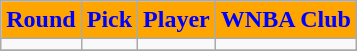<table class="wikitable" style="text-align:center">
<tr>
<th style=" background:orange;color:blue;">Round</th>
<th style=" background:orange;color:blue;">Pick</th>
<th style=" background:orange;color:blue;">Player</th>
<th style=" background:orange;color:blue;">WNBA Club</th>
</tr>
<tr>
<td></td>
<td></td>
<td></td>
<td></td>
</tr>
<tr>
</tr>
</table>
